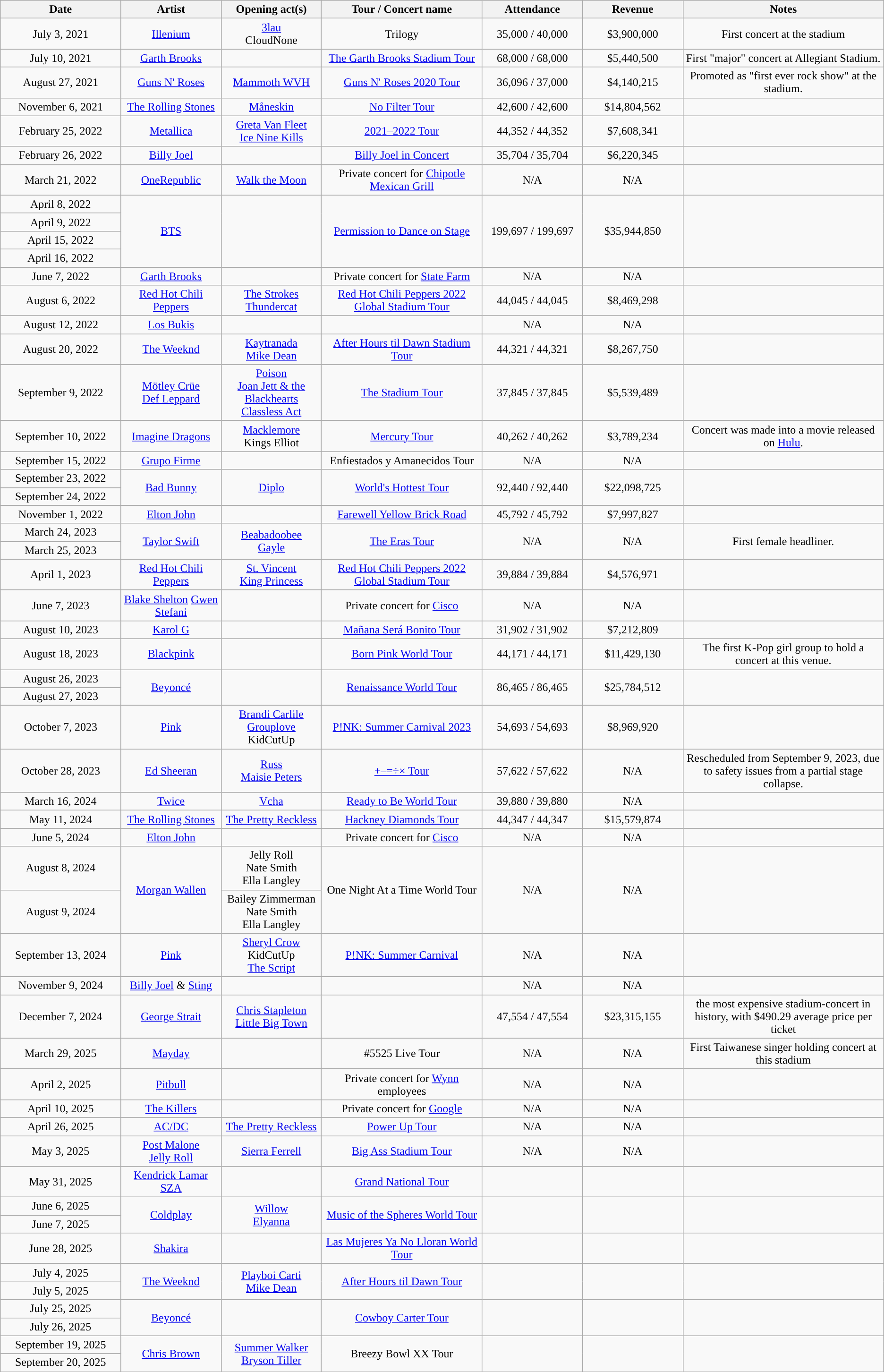<table class="wikitable sortable" style="text-align:center;">
<tr>
<th width=12% style="text-align:center;">Date</th>
<th width=10% style="text-align:center;">Artist</th>
<th width=10% style="text-align:center;">Opening act(s)</th>
<th width=16% style="text-align:center;">Tour / Concert name</th>
<th width=10% style="text-align:center;">Attendance</th>
<th width=10% style="text-align:center;">Revenue</th>
<th width=20% style="text-align:center;">Notes</th>
</tr>
<tr>
<td>July 3, 2021</td>
<td><a href='#'>Illenium</a></td>
<td><a href='#'>3lau</a><br>CloudNone</td>
<td>Trilogy</td>
<td>35,000 / 40,000</td>
<td>$3,900,000</td>
<td>First concert at the stadium</td>
</tr>
<tr>
<td>July 10, 2021</td>
<td><a href='#'>Garth Brooks</a></td>
<td></td>
<td><a href='#'>The Garth Brooks Stadium Tour</a></td>
<td>68,000 / 68,000</td>
<td>$5,440,500</td>
<td>First "major" concert at Allegiant Stadium.</td>
</tr>
<tr>
<td>August 27, 2021</td>
<td><a href='#'>Guns N' Roses</a></td>
<td><a href='#'>Mammoth WVH</a></td>
<td><a href='#'>Guns N' Roses 2020 Tour</a></td>
<td>36,096 / 37,000</td>
<td>$4,140,215</td>
<td>Promoted as "first ever rock show" at the stadium.</td>
</tr>
<tr>
<td>November 6, 2021</td>
<td><a href='#'>The Rolling Stones</a></td>
<td><a href='#'>Måneskin</a></td>
<td><a href='#'>No Filter Tour</a></td>
<td>42,600 / 42,600</td>
<td>$14,804,562</td>
<td></td>
</tr>
<tr>
<td>February 25, 2022</td>
<td><a href='#'>Metallica</a></td>
<td><a href='#'>Greta Van Fleet</a><br><a href='#'>Ice Nine Kills</a></td>
<td><a href='#'>2021–2022 Tour</a></td>
<td>44,352 / 44,352</td>
<td>$7,608,341</td>
<td></td>
</tr>
<tr>
<td>February 26, 2022</td>
<td><a href='#'>Billy Joel</a></td>
<td></td>
<td><a href='#'>Billy Joel in Concert</a></td>
<td>35,704 / 35,704</td>
<td>$6,220,345</td>
<td></td>
</tr>
<tr>
<td>March 21, 2022</td>
<td><a href='#'>OneRepublic</a></td>
<td><a href='#'>Walk the Moon</a></td>
<td>Private concert for <a href='#'>Chipotle Mexican Grill</a></td>
<td>N/A</td>
<td>N/A</td>
<td></td>
</tr>
<tr>
<td>April 8, 2022</td>
<td rowspan="4"><a href='#'>BTS</a></td>
<td rowspan="4"></td>
<td rowspan="4"><a href='#'>Permission to Dance on Stage</a></td>
<td rowspan="4">199,697 / 199,697</td>
<td rowspan="4">$35,944,850</td>
<td rowspan="4"></td>
</tr>
<tr>
<td>April 9, 2022</td>
</tr>
<tr>
<td>April 15, 2022</td>
</tr>
<tr>
<td>April 16, 2022</td>
</tr>
<tr>
<td>June 7, 2022</td>
<td><a href='#'>Garth Brooks</a></td>
<td></td>
<td>Private concert for <a href='#'>State Farm</a></td>
<td>N/A</td>
<td>N/A</td>
<td></td>
</tr>
<tr>
<td>August 6, 2022</td>
<td><a href='#'>Red Hot Chili Peppers</a></td>
<td><a href='#'>The Strokes</a><br><a href='#'>Thundercat</a></td>
<td><a href='#'>Red Hot Chili Peppers 2022 Global Stadium Tour</a></td>
<td>44,045 / 44,045</td>
<td>$8,469,298</td>
<td></td>
</tr>
<tr>
<td>August 12, 2022</td>
<td><a href='#'>Los Bukis</a></td>
<td></td>
<td></td>
<td>N/A</td>
<td>N/A</td>
<td></td>
</tr>
<tr>
<td>August 20, 2022</td>
<td><a href='#'>The Weeknd</a></td>
<td><a href='#'>Kaytranada</a><br><a href='#'>Mike Dean</a></td>
<td><a href='#'>After Hours til Dawn Stadium Tour</a></td>
<td>44,321 / 44,321</td>
<td>$8,267,750</td>
<td></td>
</tr>
<tr>
<td>September 9, 2022</td>
<td><a href='#'>Mötley Crüe</a><br><a href='#'>Def Leppard</a></td>
<td><a href='#'>Poison</a><br><a href='#'>Joan Jett & the Blackhearts</a><br><a href='#'>Classless Act</a></td>
<td><a href='#'>The Stadium Tour</a></td>
<td>37,845 / 37,845</td>
<td>$5,539,489</td>
<td></td>
</tr>
<tr>
<td>September 10, 2022</td>
<td><a href='#'>Imagine Dragons</a></td>
<td><a href='#'>Macklemore</a><br>Kings Elliot</td>
<td><a href='#'>Mercury Tour</a></td>
<td>40,262 / 40,262</td>
<td>$3,789,234</td>
<td>Concert was made into a movie released on <a href='#'>Hulu</a>.</td>
</tr>
<tr>
<td>September 15, 2022</td>
<td><a href='#'>Grupo Firme</a></td>
<td></td>
<td>Enfiestados y Amanecidos Tour</td>
<td>N/A</td>
<td>N/A</td>
<td></td>
</tr>
<tr>
<td>September 23, 2022</td>
<td rowspan="2"><a href='#'>Bad Bunny</a></td>
<td rowspan="2"><a href='#'>Diplo</a></td>
<td rowspan="2"><a href='#'>World's Hottest Tour</a></td>
<td rowspan="2">92,440 / 92,440</td>
<td rowspan="2">$22,098,725</td>
<td rowspan="2"></td>
</tr>
<tr>
<td>September 24, 2022</td>
</tr>
<tr>
<td>November 1, 2022</td>
<td><a href='#'>Elton John</a></td>
<td></td>
<td><a href='#'>Farewell Yellow Brick Road</a></td>
<td>45,792 / 45,792</td>
<td>$7,997,827</td>
<td></td>
</tr>
<tr>
<td>March 24, 2023</td>
<td rowspan="2"><a href='#'>Taylor Swift</a></td>
<td rowspan="2"><a href='#'>Beabadoobee</a><br><a href='#'>Gayle</a></td>
<td rowspan="2"><a href='#'>The Eras Tour</a></td>
<td rowspan="2">N/A</td>
<td rowspan="2">N/A</td>
<td rowspan="2">First female headliner.</td>
</tr>
<tr>
<td>March 25, 2023</td>
</tr>
<tr>
<td>April 1, 2023</td>
<td><a href='#'>Red Hot Chili Peppers</a></td>
<td><a href='#'>St. Vincent</a><br><a href='#'>King Princess</a></td>
<td><a href='#'>Red Hot Chili Peppers 2022 Global Stadium Tour</a></td>
<td>39,884 / 39,884</td>
<td>$4,576,971</td>
<td></td>
</tr>
<tr>
<td>June 7, 2023</td>
<td><a href='#'>Blake Shelton</a> <a href='#'>Gwen Stefani</a></td>
<td></td>
<td>Private concert for <a href='#'>Cisco</a></td>
<td>N/A</td>
<td>N/A</td>
<td></td>
</tr>
<tr>
<td>August 10, 2023</td>
<td><a href='#'>Karol G</a></td>
<td></td>
<td><a href='#'>Mañana Será Bonito Tour</a></td>
<td>31,902 / 31,902</td>
<td>$7,212,809</td>
<td></td>
</tr>
<tr>
<td>August 18, 2023</td>
<td><a href='#'>Blackpink</a></td>
<td></td>
<td><a href='#'>Born Pink World Tour</a></td>
<td>44,171 / 44,171</td>
<td>$11,429,130</td>
<td>The first K-Pop girl group to hold a concert at this venue.</td>
</tr>
<tr>
<td>August 26, 2023</td>
<td rowspan="2"><a href='#'>Beyoncé</a></td>
<td rowspan="2"></td>
<td rowspan="2"><a href='#'>Renaissance World Tour</a></td>
<td rowspan="2">86,465 / 86,465</td>
<td rowspan="2">$25,784,512</td>
<td rowspan="2"></td>
</tr>
<tr>
<td>August 27, 2023</td>
</tr>
<tr>
<td>October 7, 2023</td>
<td><a href='#'>Pink</a></td>
<td><a href='#'>Brandi Carlile</a><br><a href='#'>Grouplove</a><br>KidCutUp</td>
<td><a href='#'>P!NK: Summer Carnival 2023</a></td>
<td>54,693 / 54,693</td>
<td>$8,969,920</td>
<td></td>
</tr>
<tr>
<td>October 28, 2023</td>
<td><a href='#'>Ed Sheeran</a></td>
<td><a href='#'>Russ</a><br><a href='#'>Maisie Peters</a></td>
<td><a href='#'>+–=÷× Tour</a></td>
<td>57,622 / 57,622</td>
<td>N/A</td>
<td>Rescheduled from September 9, 2023, due to safety issues from a partial stage collapse.</td>
</tr>
<tr>
<td>March 16, 2024</td>
<td><a href='#'>Twice</a></td>
<td><a href='#'>Vcha</a></td>
<td><a href='#'>Ready to Be World Tour</a></td>
<td>39,880 / 39,880</td>
<td>N/A</td>
<td></td>
</tr>
<tr>
<td>May 11, 2024</td>
<td><a href='#'>The Rolling Stones</a></td>
<td><a href='#'>The Pretty Reckless</a></td>
<td><a href='#'>Hackney Diamonds Tour</a></td>
<td>44,347 / 44,347</td>
<td>$15,579,874</td>
<td></td>
</tr>
<tr>
<td>June 5, 2024</td>
<td><a href='#'>Elton John</a></td>
<td></td>
<td>Private concert for <a href='#'>Cisco</a></td>
<td>N/A</td>
<td>N/A</td>
<td></td>
</tr>
<tr>
<td>August 8, 2024</td>
<td rowspan="2"><a href='#'>Morgan Wallen</a></td>
<td>Jelly Roll<br>Nate Smith<br>Ella Langley</td>
<td rowspan="2">One Night At a Time World Tour</td>
<td rowspan="2">N/A</td>
<td rowspan="2">N/A</td>
<td rowspan="2"></td>
</tr>
<tr>
<td>August 9, 2024</td>
<td>Bailey Zimmerman<br>Nate Smith<br>Ella Langley</td>
</tr>
<tr>
<td>September 13, 2024</td>
<td><a href='#'>Pink</a></td>
<td><a href='#'>Sheryl Crow</a><br>KidCutUp<br><a href='#'>The Script</a></td>
<td><a href='#'>P!NK: Summer Carnival</a></td>
<td>N/A</td>
<td>N/A</td>
<td></td>
</tr>
<tr>
<td>November 9, 2024</td>
<td><a href='#'>Billy Joel</a> & <a href='#'>Sting</a></td>
<td></td>
<td></td>
<td>N/A</td>
<td>N/A</td>
<td></td>
</tr>
<tr>
<td>December 7, 2024</td>
<td><a href='#'>George Strait</a></td>
<td><a href='#'>Chris Stapleton</a><br><a href='#'>Little Big Town</a></td>
<td></td>
<td>47,554 / 47,554</td>
<td>$23,315,155</td>
<td>the most expensive stadium-concert in history, with $490.29 average price per ticket </td>
</tr>
<tr>
<td>March 29, 2025</td>
<td><a href='#'>Mayday</a></td>
<td></td>
<td>#5525 Live Tour</td>
<td>N/A</td>
<td>N/A</td>
<td>First Taiwanese singer holding concert at this stadium</td>
</tr>
<tr>
<td>April 2, 2025</td>
<td><a href='#'>Pitbull</a></td>
<td></td>
<td>Private concert for <a href='#'>Wynn</a> employees</td>
<td>N/A</td>
<td>N/A</td>
<td></td>
</tr>
<tr>
<td>April 10, 2025</td>
<td><a href='#'>The Killers</a></td>
<td></td>
<td>Private concert for <a href='#'>Google</a></td>
<td>N/A</td>
<td>N/A</td>
<td></td>
</tr>
<tr>
<td>April 26, 2025</td>
<td><a href='#'>AC/DC</a></td>
<td><a href='#'>The Pretty Reckless</a></td>
<td><a href='#'>Power Up Tour</a></td>
<td>N/A</td>
<td>N/A</td>
<td></td>
</tr>
<tr>
<td>May 3, 2025</td>
<td><a href='#'>Post Malone</a><br><a href='#'>Jelly Roll</a></td>
<td><a href='#'>Sierra Ferrell</a></td>
<td><a href='#'>Big Ass Stadium Tour</a></td>
<td>N/A</td>
<td>N/A</td>
<td></td>
</tr>
<tr>
<td>May 31, 2025</td>
<td><a href='#'>Kendrick Lamar</a><br><a href='#'>SZA</a></td>
<td></td>
<td><a href='#'>Grand National Tour</a></td>
<td></td>
<td></td>
<td></td>
</tr>
<tr>
<td>June 6, 2025</td>
<td rowspan="2"><a href='#'>Coldplay</a></td>
<td rowspan="2"><a href='#'>Willow</a><br><a href='#'>Elyanna</a></td>
<td rowspan="2"><a href='#'>Music of the Spheres World Tour</a></td>
<td rowspan="2"></td>
<td rowspan="2"></td>
<td rowspan="2"></td>
</tr>
<tr>
<td>June 7, 2025</td>
</tr>
<tr>
<td>June 28, 2025</td>
<td><a href='#'>Shakira</a></td>
<td></td>
<td><a href='#'>Las Mujeres Ya No Lloran World Tour</a></td>
<td></td>
<td></td>
<td></td>
</tr>
<tr>
<td>July 4, 2025</td>
<td rowspan="2"><a href='#'>The Weeknd</a></td>
<td rowspan="2"><a href='#'>Playboi Carti</a><br><a href='#'>Mike Dean</a></td>
<td rowspan="2"><a href='#'>After Hours til Dawn Tour</a></td>
<td rowspan="2"></td>
<td rowspan="2"></td>
<td rowspan="2"></td>
</tr>
<tr>
<td>July 5, 2025</td>
</tr>
<tr>
<td>July 25, 2025</td>
<td rowspan="2"><a href='#'>Beyoncé</a></td>
<td rowspan="2"></td>
<td rowspan="2"><a href='#'>Cowboy Carter Tour</a></td>
<td rowspan="2"></td>
<td rowspan="2"></td>
<td rowspan="2"></td>
</tr>
<tr>
<td>July 26, 2025</td>
</tr>
<tr>
<td>September 19, 2025</td>
<td rowspan="2"><a href='#'>Chris Brown</a></td>
<td rowspan="2"><a href='#'>Summer Walker</a><br><a href='#'>Bryson Tiller</a></td>
<td rowspan="2">Breezy Bowl XX Tour</td>
<td rowspan="2"></td>
<td rowspan="2"></td>
<td rowspan="2"></td>
</tr>
<tr>
<td>September 20, 2025</td>
</tr>
</table>
